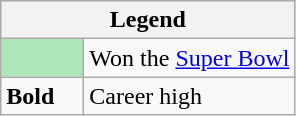<table class="wikitable mw-collapsible">
<tr>
<th colspan="2">Legend</th>
</tr>
<tr>
<td style="background:#afe6ba; width:3em;"></td>
<td>Won the <a href='#'>Super Bowl</a></td>
</tr>
<tr>
<td><strong>Bold</strong></td>
<td>Career high</td>
</tr>
</table>
